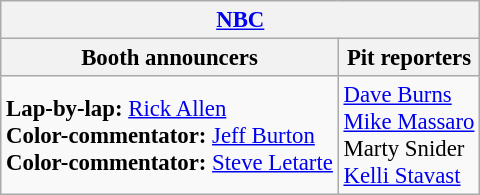<table class="wikitable" style="font-size: 95%;">
<tr>
<th colspan="2"><a href='#'>NBC</a></th>
</tr>
<tr>
<th>Booth announcers</th>
<th>Pit reporters</th>
</tr>
<tr>
<td><strong>Lap-by-lap:</strong> <a href='#'>Rick Allen</a><br><strong>Color-commentator:</strong> <a href='#'>Jeff Burton</a><br><strong>Color-commentator:</strong> <a href='#'>Steve Letarte</a></td>
<td><a href='#'>Dave Burns</a><br><a href='#'>Mike Massaro</a><br>Marty Snider<br><a href='#'>Kelli Stavast</a></td>
</tr>
</table>
